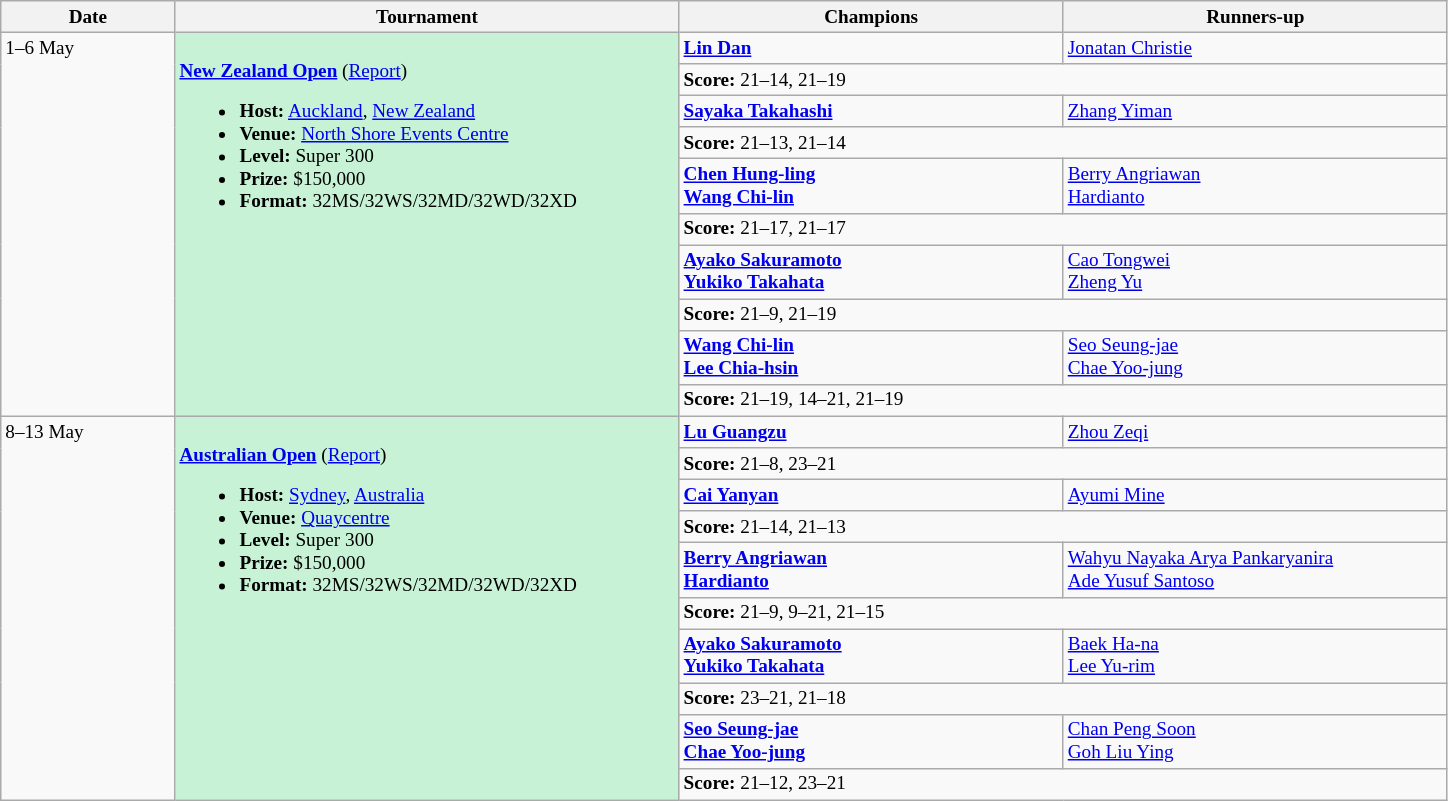<table class=wikitable style=font-size:80%>
<tr>
<th width=110>Date</th>
<th width=330>Tournament</th>
<th width=250>Champions</th>
<th width=250>Runners-up</th>
</tr>
<tr valign=top>
<td rowspan=10>1–6 May</td>
<td style="background:#C7F2D5;" rowspan="10"><br><strong><a href='#'>New Zealand Open</a></strong> (<a href='#'>Report</a>)<ul><li><strong>Host:</strong> <a href='#'>Auckland</a>, <a href='#'>New Zealand</a></li><li><strong>Venue:</strong> <a href='#'>North Shore Events Centre</a></li><li><strong>Level:</strong> Super 300</li><li><strong>Prize:</strong> $150,000</li><li><strong>Format:</strong> 32MS/32WS/32MD/32WD/32XD</li></ul></td>
<td><strong> <a href='#'>Lin Dan</a></strong></td>
<td> <a href='#'>Jonatan Christie</a></td>
</tr>
<tr>
<td colspan=2><strong>Score:</strong> 21–14, 21–19</td>
</tr>
<tr valign=top>
<td><strong> <a href='#'>Sayaka Takahashi</a></strong></td>
<td> <a href='#'>Zhang Yiman</a></td>
</tr>
<tr>
<td colspan=2><strong>Score:</strong> 21–13, 21–14</td>
</tr>
<tr valign=top>
<td><strong> <a href='#'>Chen Hung-ling</a><br> <a href='#'>Wang Chi-lin</a></strong></td>
<td> <a href='#'>Berry Angriawan</a> <br> <a href='#'>Hardianto</a></td>
</tr>
<tr>
<td colspan=2><strong>Score:</strong> 21–17, 21–17</td>
</tr>
<tr valign=top>
<td><strong> <a href='#'>Ayako Sakuramoto</a><br> <a href='#'>Yukiko Takahata</a></strong></td>
<td> <a href='#'>Cao Tongwei</a><br> <a href='#'>Zheng Yu</a></td>
</tr>
<tr>
<td colspan=2><strong>Score:</strong> 21–9, 21–19</td>
</tr>
<tr valign=top>
<td><strong> <a href='#'>Wang Chi-lin</a><br> <a href='#'>Lee Chia-hsin</a></strong></td>
<td> <a href='#'>Seo Seung-jae</a><br> <a href='#'>Chae Yoo-jung</a></td>
</tr>
<tr>
<td colspan=2><strong>Score:</strong> 21–19, 14–21, 21–19</td>
</tr>
<tr valign=top>
<td rowspan=10>8–13 May</td>
<td style="background:#C7F2D5;" rowspan="10"><br><strong><a href='#'>Australian Open</a></strong> (<a href='#'>Report</a>)<ul><li><strong>Host:</strong> <a href='#'>Sydney</a>, <a href='#'>Australia</a></li><li><strong>Venue:</strong> <a href='#'>Quaycentre</a></li><li><strong>Level:</strong> Super 300</li><li><strong>Prize:</strong> $150,000</li><li><strong>Format:</strong> 32MS/32WS/32MD/32WD/32XD</li></ul></td>
<td><strong> <a href='#'>Lu Guangzu</a></strong></td>
<td> <a href='#'>Zhou Zeqi</a></td>
</tr>
<tr>
<td colspan=2><strong>Score:</strong> 21–8, 23–21</td>
</tr>
<tr valign=top>
<td><strong> <a href='#'>Cai Yanyan</a> </strong></td>
<td> <a href='#'>Ayumi Mine</a></td>
</tr>
<tr>
<td colspan=2><strong>Score:</strong> 21–14, 21–13</td>
</tr>
<tr valign=top>
<td><strong> <a href='#'>Berry Angriawan</a><br> <a href='#'>Hardianto</a></strong></td>
<td> <a href='#'>Wahyu Nayaka Arya Pankaryanira</a><br> <a href='#'>Ade Yusuf Santoso</a></td>
</tr>
<tr>
<td colspan=2><strong>Score:</strong> 21–9, 9–21, 21–15</td>
</tr>
<tr valign=top>
<td><strong> <a href='#'>Ayako Sakuramoto</a><br> <a href='#'>Yukiko Takahata</a></strong></td>
<td> <a href='#'>Baek Ha-na</a><br> <a href='#'>Lee Yu-rim</a></td>
</tr>
<tr>
<td colspan=2><strong>Score:</strong> 23–21, 21–18</td>
</tr>
<tr valign=top>
<td><strong> <a href='#'>Seo Seung-jae</a><br> <a href='#'>Chae Yoo-jung</a></strong></td>
<td> <a href='#'>Chan Peng Soon</a><br> <a href='#'>Goh Liu Ying</a></td>
</tr>
<tr>
<td colspan=2><strong>Score:</strong> 21–12, 23–21</td>
</tr>
</table>
